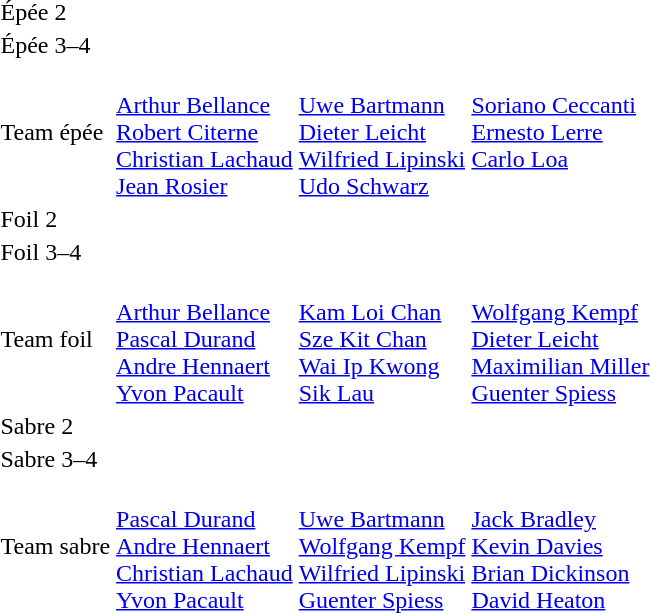<table>
<tr>
<td>Épée 2<br></td>
<td></td>
<td></td>
<td></td>
</tr>
<tr>
<td>Épée 3–4<br></td>
<td></td>
<td></td>
<td></td>
</tr>
<tr>
<td>Team épée<br></td>
<td valign=top> <br> <a href='#'>Arthur Bellance</a> <br> <a href='#'>Robert Citerne</a> <br> <a href='#'>Christian Lachaud</a> <br> <a href='#'>Jean Rosier</a></td>
<td valign=top> <br> <a href='#'>Uwe Bartmann</a> <br> <a href='#'>Dieter Leicht</a> <br> <a href='#'>Wilfried Lipinski</a> <br> <a href='#'>Udo Schwarz</a></td>
<td valign=top> <br> <a href='#'>Soriano Ceccanti</a> <br> <a href='#'>Ernesto Lerre</a> <br> <a href='#'>Carlo Loa</a></td>
</tr>
<tr>
<td>Foil 2<br></td>
<td></td>
<td></td>
<td></td>
</tr>
<tr>
<td>Foil 3–4<br></td>
<td></td>
<td></td>
<td></td>
</tr>
<tr>
<td>Team foil<br></td>
<td valign=top> <br> <a href='#'>Arthur Bellance</a> <br> <a href='#'>Pascal Durand</a> <br> <a href='#'>Andre Hennaert</a> <br> <a href='#'>Yvon Pacault</a></td>
<td valign=top> <br> <a href='#'>Kam Loi Chan</a> <br> <a href='#'>Sze Kit Chan</a> <br> <a href='#'>Wai Ip Kwong</a> <br> <a href='#'>Sik Lau</a></td>
<td valign=top> <br> <a href='#'>Wolfgang Kempf</a> <br> <a href='#'>Dieter Leicht</a> <br> <a href='#'>Maximilian Miller</a> <br> <a href='#'>Guenter Spiess</a></td>
</tr>
<tr>
<td>Sabre 2<br></td>
<td></td>
<td></td>
<td></td>
</tr>
<tr>
<td>Sabre 3–4<br></td>
<td></td>
<td></td>
<td></td>
</tr>
<tr>
<td>Team sabre<br></td>
<td valign=top> <br> <a href='#'>Pascal Durand</a> <br> <a href='#'>Andre Hennaert</a> <br> <a href='#'>Christian Lachaud</a> <br> <a href='#'>Yvon Pacault</a></td>
<td valign=top> <br> <a href='#'>Uwe Bartmann</a> <br> <a href='#'>Wolfgang Kempf</a> <br> <a href='#'>Wilfried Lipinski</a> <br> <a href='#'>Guenter Spiess</a></td>
<td valign=top> <br> <a href='#'>Jack Bradley</a> <br> <a href='#'>Kevin Davies</a> <br> <a href='#'>Brian Dickinson</a> <br> <a href='#'>David Heaton</a></td>
</tr>
</table>
